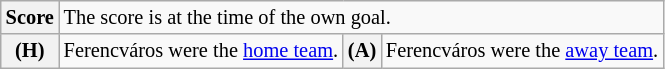<table class="wikitable" style="font-size:85%;">
<tr>
<th>Score</th>
<td colspan="3">The score is at the time of the own goal.</td>
</tr>
<tr>
<th>(H)</th>
<td>Ferencváros were the <a href='#'>home team</a>.</td>
<th>(A)</th>
<td>Ferencváros were the <a href='#'>away team</a>.</td>
</tr>
</table>
